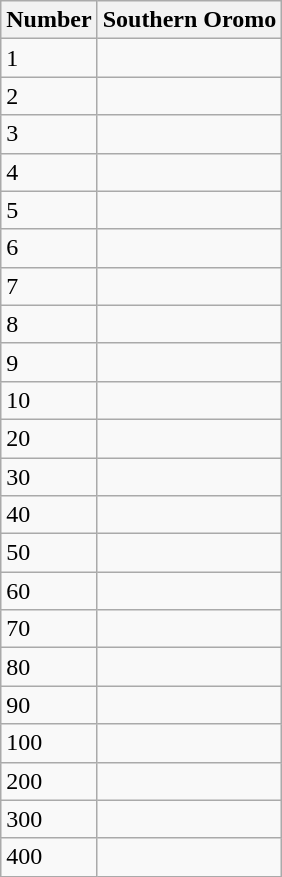<table class="wikitable">
<tr>
<th>Number</th>
<th>Southern Oromo</th>
</tr>
<tr>
<td>1</td>
<td></td>
</tr>
<tr>
<td>2</td>
<td></td>
</tr>
<tr>
<td>3</td>
<td></td>
</tr>
<tr>
<td>4</td>
<td></td>
</tr>
<tr>
<td>5</td>
<td></td>
</tr>
<tr>
<td>6</td>
<td></td>
</tr>
<tr>
<td>7</td>
<td></td>
</tr>
<tr>
<td>8</td>
<td></td>
</tr>
<tr>
<td>9</td>
<td></td>
</tr>
<tr>
<td>10</td>
<td></td>
</tr>
<tr>
<td>20</td>
<td></td>
</tr>
<tr>
<td>30</td>
<td></td>
</tr>
<tr>
<td>40</td>
<td></td>
</tr>
<tr>
<td>50</td>
<td></td>
</tr>
<tr>
<td>60</td>
<td></td>
</tr>
<tr>
<td>70</td>
<td></td>
</tr>
<tr>
<td>80</td>
<td></td>
</tr>
<tr>
<td>90</td>
<td></td>
</tr>
<tr>
<td>100</td>
<td></td>
</tr>
<tr>
<td>200</td>
<td></td>
</tr>
<tr>
<td>300</td>
<td></td>
</tr>
<tr>
<td>400</td>
<td></td>
</tr>
</table>
